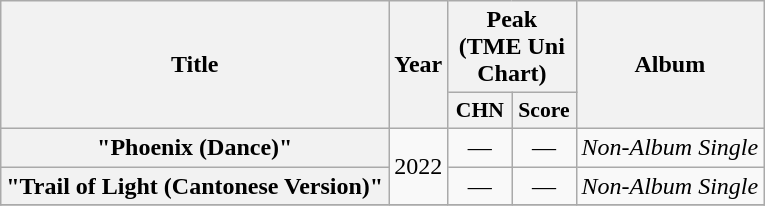<table class="wikitable plainrowheaders" style="text-align:center">
<tr>
<th scope="col" rowspan="2">Title</th>
<th scope="col" rowspan="2">Year</th>
<th scope="col" colspan="2">Peak (TME Uni Chart)</th>
<th scope="col" rowspan="2">Album</th>
</tr>
<tr>
<th scope="col" style="font-size:90%; width:2.5em">CHN</th>
<th scope="col" style="font-size:90%; width:2.5em">Score</th>
</tr>
<tr>
<th scope="row">"Phoenix (Dance)"</th>
<td rowspan="2">2022</td>
<td>—</td>
<td>—</td>
<td><em>Non-Album Single</em></td>
</tr>
<tr>
<th scope="row">"Trail of Light (Cantonese Version)"</th>
<td>—</td>
<td>—</td>
<td><em>Non-Album Single</em></td>
</tr>
<tr>
</tr>
</table>
